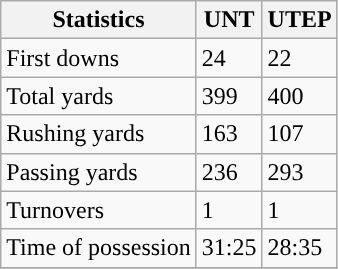<table class="wikitable">
<tr>
<th>Statistics</th>
<th>UNT</th>
<th>UTEP</th>
</tr>
<tr>
<td>First downs</td>
<td>24</td>
<td>22</td>
</tr>
<tr>
<td>Total yards</td>
<td>399</td>
<td>400</td>
</tr>
<tr>
<td>Rushing yards</td>
<td>163</td>
<td>107</td>
</tr>
<tr>
<td>Passing yards</td>
<td>236</td>
<td>293</td>
</tr>
<tr>
<td>Turnovers</td>
<td>1</td>
<td>1</td>
</tr>
<tr>
<td>Time of possession</td>
<td>31:25</td>
<td>28:35</td>
</tr>
<tr>
</tr>
</table>
